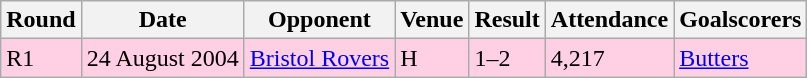<table class="wikitable">
<tr>
<th>Round</th>
<th>Date</th>
<th>Opponent</th>
<th>Venue</th>
<th>Result</th>
<th>Attendance</th>
<th>Goalscorers</th>
</tr>
<tr style="background-color: #ffd0e3;">
<td>R1</td>
<td>24 August 2004</td>
<td><a href='#'>Bristol Rovers</a></td>
<td>H</td>
<td>1–2</td>
<td>4,217</td>
<td><a href='#'>Butters</a></td>
</tr>
</table>
